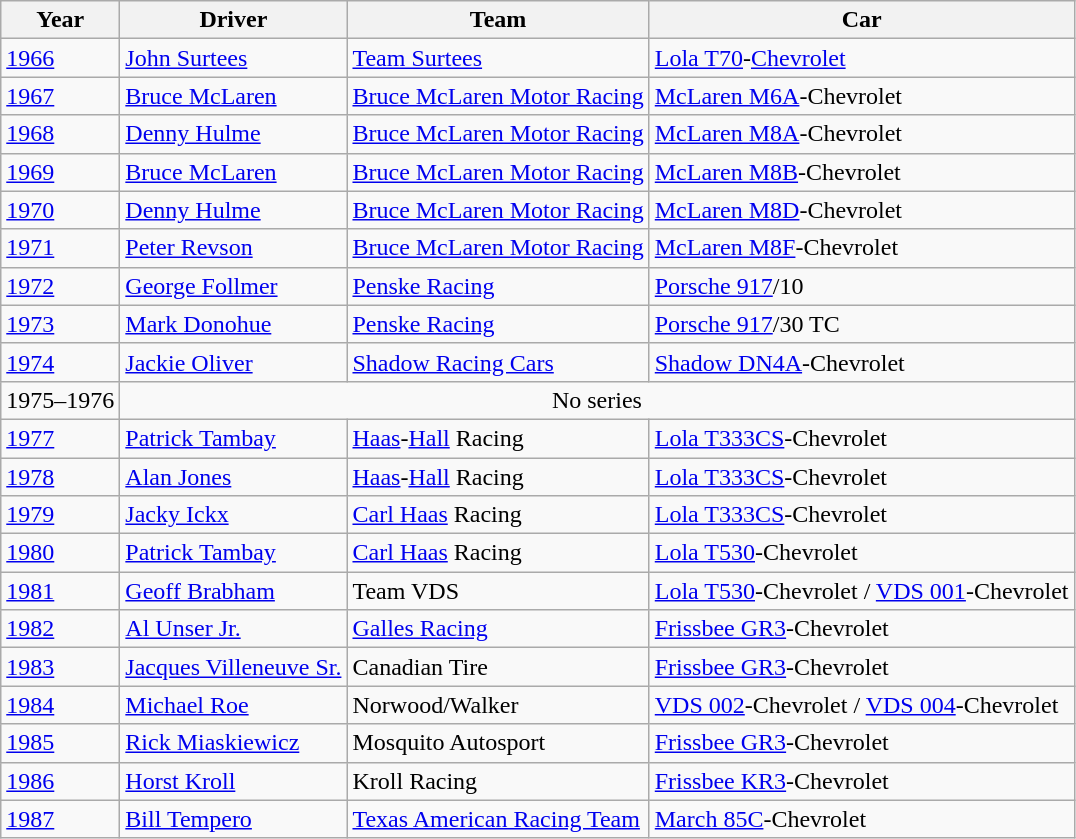<table class="wikitable">
<tr>
<th>Year</th>
<th>Driver</th>
<th>Team</th>
<th>Car</th>
</tr>
<tr>
<td><a href='#'>1966</a></td>
<td> <a href='#'>John Surtees</a></td>
<td> <a href='#'>Team Surtees</a></td>
<td><a href='#'>Lola T70</a>-<a href='#'>Chevrolet</a></td>
</tr>
<tr>
<td><a href='#'>1967</a></td>
<td> <a href='#'>Bruce McLaren</a></td>
<td> <a href='#'>Bruce McLaren Motor Racing</a></td>
<td><a href='#'>McLaren M6A</a>-Chevrolet</td>
</tr>
<tr>
<td><a href='#'>1968</a></td>
<td> <a href='#'>Denny Hulme</a></td>
<td> <a href='#'>Bruce McLaren Motor Racing</a></td>
<td><a href='#'>McLaren M8A</a>-Chevrolet</td>
</tr>
<tr>
<td><a href='#'>1969</a></td>
<td> <a href='#'>Bruce McLaren</a></td>
<td> <a href='#'>Bruce McLaren Motor Racing</a></td>
<td><a href='#'>McLaren M8B</a>-Chevrolet</td>
</tr>
<tr>
<td><a href='#'>1970</a></td>
<td> <a href='#'>Denny Hulme</a></td>
<td> <a href='#'>Bruce McLaren Motor Racing</a></td>
<td><a href='#'>McLaren M8D</a>-Chevrolet</td>
</tr>
<tr>
<td><a href='#'>1971</a></td>
<td> <a href='#'>Peter Revson</a></td>
<td> <a href='#'>Bruce McLaren Motor Racing</a></td>
<td><a href='#'>McLaren M8F</a>-Chevrolet</td>
</tr>
<tr>
<td><a href='#'>1972</a></td>
<td> <a href='#'>George Follmer</a></td>
<td> <a href='#'>Penske Racing</a></td>
<td><a href='#'>Porsche 917</a>/10</td>
</tr>
<tr>
<td><a href='#'>1973</a></td>
<td> <a href='#'>Mark Donohue</a></td>
<td> <a href='#'>Penske Racing</a></td>
<td><a href='#'>Porsche 917</a>/30 TC</td>
</tr>
<tr>
<td><a href='#'>1974</a></td>
<td> <a href='#'>Jackie Oliver</a></td>
<td> <a href='#'>Shadow Racing Cars</a></td>
<td><a href='#'>Shadow DN4A</a>-Chevrolet</td>
</tr>
<tr>
<td>1975–1976</td>
<td colspan=3 align="center">No series</td>
</tr>
<tr>
<td><a href='#'>1977</a></td>
<td> <a href='#'>Patrick Tambay</a></td>
<td> <a href='#'>Haas</a>-<a href='#'>Hall</a> Racing</td>
<td><a href='#'>Lola T333CS</a>-Chevrolet</td>
</tr>
<tr>
<td><a href='#'>1978</a></td>
<td> <a href='#'>Alan Jones</a></td>
<td> <a href='#'>Haas</a>-<a href='#'>Hall</a> Racing</td>
<td><a href='#'>Lola T333CS</a>-Chevrolet</td>
</tr>
<tr>
<td><a href='#'>1979</a></td>
<td> <a href='#'>Jacky Ickx</a></td>
<td> <a href='#'>Carl Haas</a> Racing</td>
<td><a href='#'>Lola T333CS</a>-Chevrolet</td>
</tr>
<tr>
<td><a href='#'>1980</a></td>
<td> <a href='#'>Patrick Tambay</a></td>
<td> <a href='#'>Carl Haas</a> Racing</td>
<td><a href='#'>Lola T530</a>-Chevrolet</td>
</tr>
<tr>
<td><a href='#'>1981</a></td>
<td> <a href='#'>Geoff Brabham</a></td>
<td> Team VDS</td>
<td><a href='#'>Lola T530</a>-Chevrolet / <a href='#'>VDS 001</a>-Chevrolet</td>
</tr>
<tr>
<td><a href='#'>1982</a></td>
<td> <a href='#'>Al Unser Jr.</a></td>
<td> <a href='#'>Galles Racing</a></td>
<td><a href='#'>Frissbee GR3</a>-Chevrolet</td>
</tr>
<tr>
<td><a href='#'>1983</a></td>
<td> <a href='#'>Jacques Villeneuve Sr.</a></td>
<td> Canadian Tire</td>
<td><a href='#'>Frissbee GR3</a>-Chevrolet</td>
</tr>
<tr>
<td><a href='#'>1984</a></td>
<td> <a href='#'>Michael Roe</a></td>
<td> Norwood/Walker</td>
<td><a href='#'>VDS 002</a>-Chevrolet / <a href='#'>VDS 004</a>-Chevrolet</td>
</tr>
<tr>
<td><a href='#'>1985</a></td>
<td> <a href='#'>Rick Miaskiewicz</a></td>
<td> Mosquito Autosport</td>
<td><a href='#'>Frissbee GR3</a>-Chevrolet</td>
</tr>
<tr>
<td><a href='#'>1986</a></td>
<td> <a href='#'>Horst Kroll</a></td>
<td> Kroll Racing</td>
<td><a href='#'>Frissbee KR3</a>-Chevrolet</td>
</tr>
<tr>
<td><a href='#'>1987</a></td>
<td> <a href='#'>Bill Tempero</a></td>
<td> <a href='#'>Texas American Racing Team</a></td>
<td><a href='#'>March 85C</a>-Chevrolet</td>
</tr>
</table>
